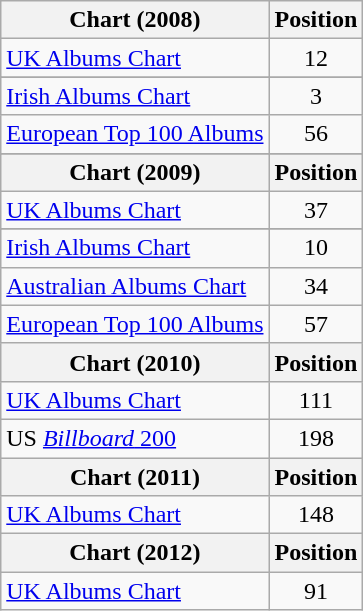<table class="wikitable">
<tr>
<th>Chart (2008)</th>
<th>Position</th>
</tr>
<tr>
<td><a href='#'>UK Albums Chart</a></td>
<td align="center">12</td>
</tr>
<tr>
</tr>
<tr>
<td><a href='#'>Irish Albums Chart</a></td>
<td align="center">3</td>
</tr>
<tr>
<td><a href='#'>European Top 100 Albums</a></td>
<td align="center">56</td>
</tr>
<tr>
</tr>
<tr>
<th>Chart (2009)</th>
<th>Position</th>
</tr>
<tr>
<td><a href='#'>UK Albums Chart</a></td>
<td align="center">37</td>
</tr>
<tr>
</tr>
<tr>
<td><a href='#'>Irish Albums Chart</a></td>
<td align="center">10</td>
</tr>
<tr>
<td><a href='#'>Australian Albums Chart</a></td>
<td align="center">34</td>
</tr>
<tr>
<td><a href='#'>European Top 100 Albums</a></td>
<td align="center">57</td>
</tr>
<tr>
<th>Chart (2010)</th>
<th>Position</th>
</tr>
<tr>
<td><a href='#'>UK Albums Chart</a></td>
<td align="center">111</td>
</tr>
<tr>
<td>US <a href='#'><em>Billboard</em> 200</a></td>
<td align="center">198</td>
</tr>
<tr>
<th>Chart (2011)</th>
<th>Position</th>
</tr>
<tr>
<td><a href='#'>UK Albums Chart</a></td>
<td align="center">148</td>
</tr>
<tr>
<th>Chart (2012)</th>
<th>Position</th>
</tr>
<tr>
<td><a href='#'>UK Albums Chart</a></td>
<td align="center">91</td>
</tr>
</table>
